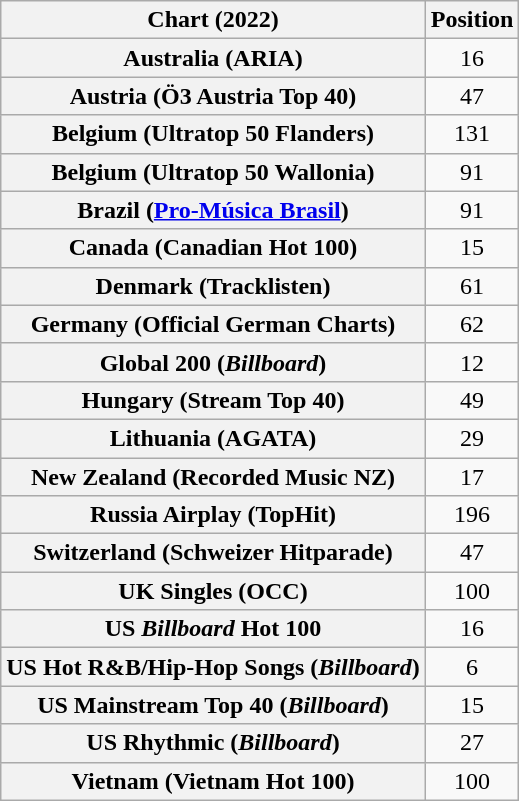<table class="wikitable sortable plainrowheaders" style="text-align:center">
<tr>
<th scope="col">Chart (2022)</th>
<th scope="col">Position</th>
</tr>
<tr>
<th scope="row">Australia (ARIA)</th>
<td>16</td>
</tr>
<tr>
<th scope="row">Austria (Ö3 Austria Top 40)</th>
<td>47</td>
</tr>
<tr>
<th scope="row">Belgium (Ultratop 50 Flanders)</th>
<td>131</td>
</tr>
<tr>
<th scope="row">Belgium (Ultratop 50 Wallonia)</th>
<td>91</td>
</tr>
<tr>
<th scope="row">Brazil (<a href='#'>Pro-Música Brasil</a>)</th>
<td>91</td>
</tr>
<tr>
<th scope="row">Canada (Canadian Hot 100)</th>
<td>15</td>
</tr>
<tr>
<th scope="row">Denmark (Tracklisten)</th>
<td>61</td>
</tr>
<tr>
<th scope="row">Germany (Official German Charts)</th>
<td>62</td>
</tr>
<tr>
<th scope="row">Global 200 (<em>Billboard</em>)</th>
<td>12</td>
</tr>
<tr>
<th scope="row">Hungary (Stream Top 40)</th>
<td>49</td>
</tr>
<tr>
<th scope="row">Lithuania (AGATA)</th>
<td>29</td>
</tr>
<tr>
<th scope="row">New Zealand (Recorded Music NZ)</th>
<td>17</td>
</tr>
<tr>
<th scope="row">Russia Airplay (TopHit)</th>
<td>196</td>
</tr>
<tr>
<th scope="row">Switzerland (Schweizer Hitparade)</th>
<td>47</td>
</tr>
<tr>
<th scope="row">UK Singles (OCC)</th>
<td>100</td>
</tr>
<tr>
<th scope="row">US <em>Billboard</em> Hot 100</th>
<td>16</td>
</tr>
<tr>
<th scope="row">US Hot R&B/Hip-Hop Songs (<em>Billboard</em>)</th>
<td>6</td>
</tr>
<tr>
<th scope="row">US Mainstream Top 40 (<em>Billboard</em>)</th>
<td>15</td>
</tr>
<tr>
<th scope="row">US Rhythmic (<em>Billboard</em>)</th>
<td>27</td>
</tr>
<tr>
<th scope="row">Vietnam (Vietnam Hot 100)</th>
<td>100</td>
</tr>
</table>
